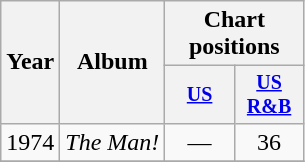<table class="wikitable" style="text-align:center;">
<tr>
<th rowspan="2">Year</th>
<th rowspan="2">Album</th>
<th colspan="2">Chart positions</th>
</tr>
<tr style="font-size:smaller;">
<th width="40"><a href='#'>US</a></th>
<th width="40"><a href='#'>US<br>R&B</a></th>
</tr>
<tr>
<td rowspan="1">1974</td>
<td align="left"><em>The Man!</em></td>
<td>—</td>
<td>36</td>
</tr>
<tr>
</tr>
</table>
